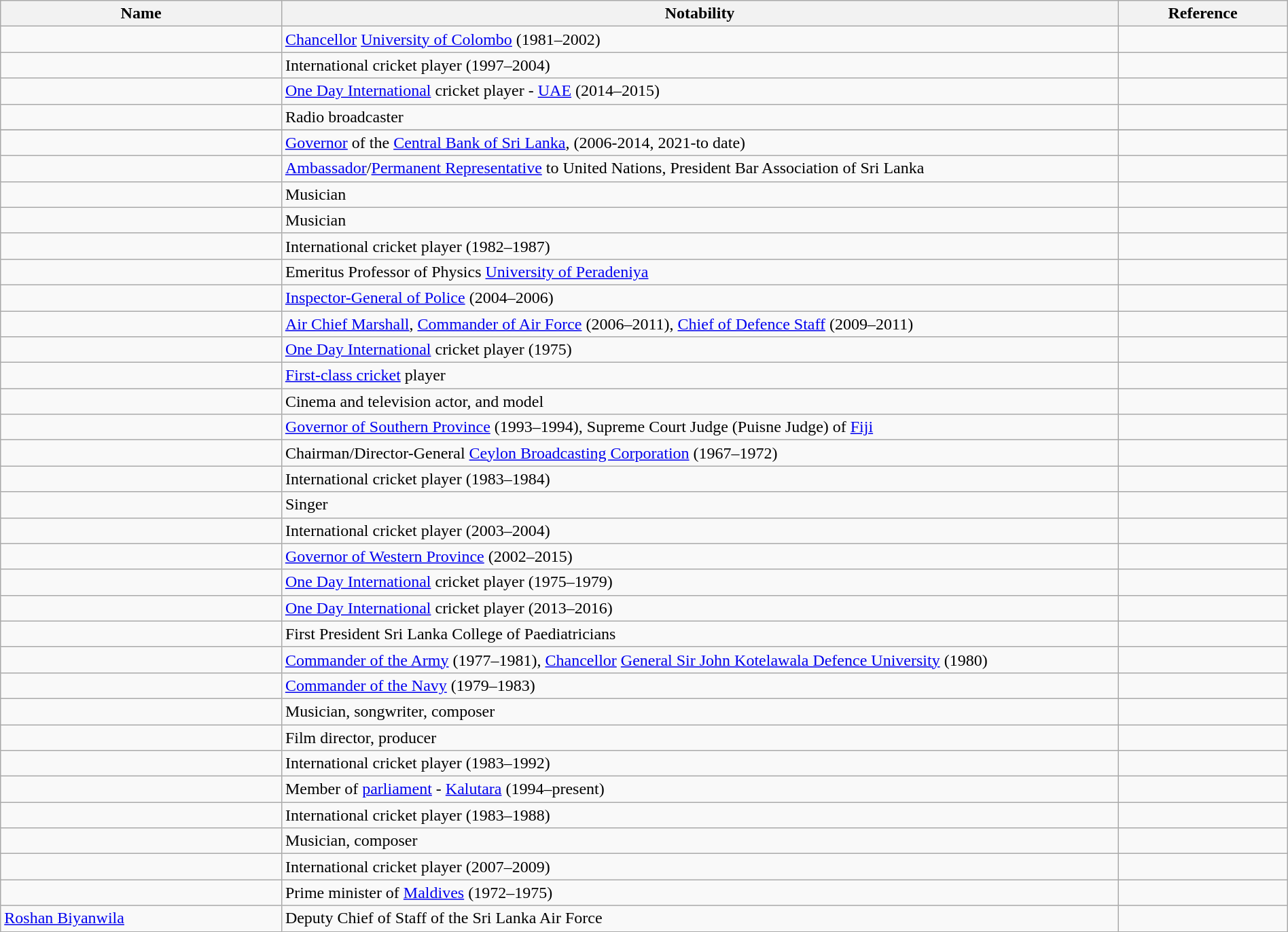<table class="wikitable sortable" style="width:100%">
<tr>
<th style="width:*;">Name</th>
<th style="width:65%;" class="unsortable">Notability</th>
<th style="width:*;" class="unsortable">Reference</th>
</tr>
<tr>
<td></td>
<td><a href='#'>Chancellor</a> <a href='#'>University of Colombo</a> (1981–2002)</td>
<td style="text-align:center;"></td>
</tr>
<tr>
<td></td>
<td>International cricket player (1997–2004)</td>
<td style="text-align:center;"></td>
</tr>
<tr>
<td></td>
<td><a href='#'>One Day International</a> cricket player - <a href='#'>UAE</a> (2014–2015)</td>
<td style="text-align:center;"></td>
</tr>
<tr>
<td></td>
<td>Radio broadcaster</td>
<td style="text-align:center;"></td>
</tr>
<tr>
</tr>
<tr>
<td></td>
<td><a href='#'>Governor</a> of the <a href='#'>Central Bank of Sri Lanka</a>, (2006-2014, 2021-to date)</td>
<td style="text-align:center;"></td>
</tr>
<tr>
<td></td>
<td><a href='#'>Ambassador</a>/<a href='#'>Permanent Representative</a> to United Nations, President Bar Association of Sri Lanka</td>
<td style="text-align:center;"></td>
</tr>
<tr>
<td></td>
<td>Musician</td>
<td style="text-align:center;"></td>
</tr>
<tr>
<td></td>
<td>Musician</td>
<td style="text-align:center;"></td>
</tr>
<tr>
<td></td>
<td>International cricket player (1982–1987)</td>
<td style="text-align:center;"></td>
</tr>
<tr>
<td></td>
<td>Emeritus Professor of Physics <a href='#'>University of Peradeniya</a></td>
<td style="text-align:center;"></td>
</tr>
<tr>
<td></td>
<td><a href='#'>Inspector-General of Police</a> (2004–2006)</td>
<td style="text-align:center;"></td>
</tr>
<tr>
<td></td>
<td><a href='#'>Air Chief Marshall</a>, <a href='#'>Commander of Air Force</a> (2006–2011), <a href='#'>Chief of Defence Staff</a> (2009–2011)</td>
<td style="text-align:center;"></td>
</tr>
<tr>
<td></td>
<td><a href='#'>One Day International</a> cricket player (1975)</td>
<td style="text-align:center;"></td>
</tr>
<tr>
<td></td>
<td><a href='#'>First-class cricket</a> player</td>
<td style="text-align:center;"></td>
</tr>
<tr>
<td></td>
<td>Cinema and television actor, and model</td>
<td style="text-align:center;"></td>
</tr>
<tr>
<td></td>
<td><a href='#'>Governor of Southern Province</a> (1993–1994), Supreme Court Judge (Puisne Judge) of <a href='#'>Fiji</a></td>
<td style="text-align:center;"></td>
</tr>
<tr>
<td></td>
<td>Chairman/Director-General <a href='#'>Ceylon Broadcasting Corporation</a> (1967–1972)</td>
<td style="text-align:center;"></td>
</tr>
<tr>
<td></td>
<td>International cricket player (1983–1984)</td>
<td style="text-align:center;"></td>
</tr>
<tr>
<td></td>
<td>Singer</td>
<td style="text-align:center;"></td>
</tr>
<tr>
<td></td>
<td>International cricket player (2003–2004)</td>
<td style="text-align:center;"></td>
</tr>
<tr>
<td></td>
<td><a href='#'>Governor of Western Province</a> (2002–2015)</td>
<td style="text-align:center;"></td>
</tr>
<tr>
<td></td>
<td><a href='#'>One Day International</a> cricket player (1975–1979)</td>
<td style="text-align:center;"></td>
</tr>
<tr>
<td></td>
<td><a href='#'>One Day International</a> cricket player (2013–2016)</td>
<td style="text-align:center;"></td>
</tr>
<tr>
<td></td>
<td>First President Sri Lanka College of Paediatricians</td>
<td style="text-align:center;"></td>
</tr>
<tr>
<td></td>
<td><a href='#'>Commander of the Army</a> (1977–1981), <a href='#'>Chancellor</a> <a href='#'>General Sir John Kotelawala Defence University</a> (1980)</td>
<td style="text-align:center;"></td>
</tr>
<tr>
<td></td>
<td><a href='#'>Commander of the Navy</a> (1979–1983)</td>
<td style="text-align:center;"></td>
</tr>
<tr>
<td></td>
<td>Musician, songwriter, composer</td>
<td style="text-align:center;"></td>
</tr>
<tr>
<td></td>
<td>Film director, producer</td>
<td style="text-align:center;"></td>
</tr>
<tr>
<td></td>
<td>International cricket player (1983–1992)</td>
<td style="text-align:center;"></td>
</tr>
<tr>
<td></td>
<td>Member of <a href='#'>parliament</a> - <a href='#'>Kalutara</a> (1994–present)</td>
<td style="text-align:center;"></td>
</tr>
<tr>
<td></td>
<td>International cricket player (1983–1988)</td>
<td style="text-align:center;"></td>
</tr>
<tr>
<td></td>
<td>Musician, composer</td>
<td style="text-align:center;"></td>
</tr>
<tr>
<td></td>
<td>International cricket player (2007–2009)</td>
<td style="text-align:center;"></td>
</tr>
<tr>
<td></td>
<td>Prime minister of <a href='#'>Maldives</a> (1972–1975)</td>
<td style="text-align:center;"></td>
</tr>
<tr>
<td><a href='#'>Roshan Biyanwila</a></td>
<td>Deputy Chief of Staff of the Sri Lanka Air Force</td>
<td></td>
</tr>
</table>
